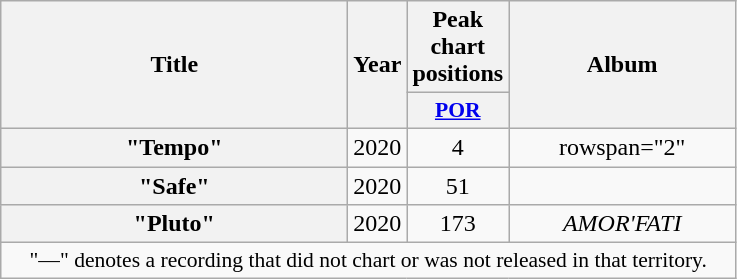<table class="wikitable plainrowheaders" style="text-align:center;">
<tr>
<th rowspan="2" scope="col" style="width:14em;">Title</th>
<th rowspan="2" scope="col">Year</th>
<th>Peak chart positions</th>
<th rowspan="2" scope="col" style="width:9em;">Album</th>
</tr>
<tr>
<th scope="col" style="width:2.5em;font-size:90%;"><a href='#'>POR</a><br></th>
</tr>
<tr>
<th scope="row">"Tempo"<br></th>
<td>2020</td>
<td>4</td>
<td>rowspan="2" <em></em></td>
</tr>
<tr>
<th scope="row">"Safe"<br></th>
<td>2020</td>
<td>51</td>
</tr>
<tr>
<th scope="row">"Pluto"<br></th>
<td>2020</td>
<td>173</td>
<td><em>AMOR'FATI</em></td>
</tr>
<tr>
<td colspan="4" style="font-size:90%">"—" denotes a recording that did not chart or was not released in that territory.</td>
</tr>
</table>
